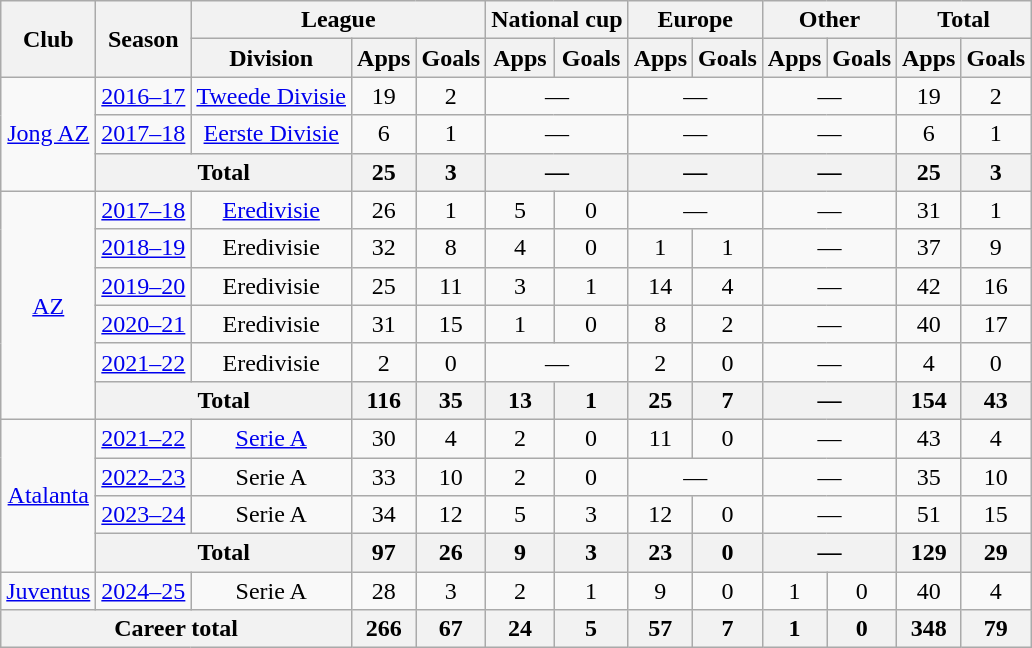<table class="wikitable" style="text-align:center">
<tr>
<th rowspan="2">Club</th>
<th rowspan="2">Season</th>
<th colspan="3">League</th>
<th colspan="2">National cup</th>
<th colspan="2">Europe</th>
<th colspan="2">Other</th>
<th colspan="2">Total</th>
</tr>
<tr>
<th>Division</th>
<th>Apps</th>
<th>Goals</th>
<th>Apps</th>
<th>Goals</th>
<th>Apps</th>
<th>Goals</th>
<th>Apps</th>
<th>Goals</th>
<th>Apps</th>
<th>Goals</th>
</tr>
<tr>
<td rowspan="3"><a href='#'>Jong AZ</a></td>
<td><a href='#'>2016–17</a></td>
<td><a href='#'>Tweede Divisie</a></td>
<td>19</td>
<td>2</td>
<td colspan="2">—</td>
<td colspan="2">—</td>
<td colspan="2">—</td>
<td>19</td>
<td>2</td>
</tr>
<tr>
<td><a href='#'>2017–18</a></td>
<td><a href='#'>Eerste Divisie</a></td>
<td>6</td>
<td>1</td>
<td colspan="2">—</td>
<td colspan="2">—</td>
<td colspan="2">—</td>
<td>6</td>
<td>1</td>
</tr>
<tr>
<th colspan="2">Total</th>
<th>25</th>
<th>3</th>
<th colspan="2">—</th>
<th colspan="2">—</th>
<th colspan="2">—</th>
<th>25</th>
<th>3</th>
</tr>
<tr>
<td rowspan="6"><a href='#'>AZ</a></td>
<td><a href='#'>2017–18</a></td>
<td><a href='#'>Eredivisie</a></td>
<td>26</td>
<td>1</td>
<td>5</td>
<td>0</td>
<td colspan="2">—</td>
<td colspan="2">—</td>
<td>31</td>
<td>1</td>
</tr>
<tr>
<td><a href='#'>2018–19</a></td>
<td>Eredivisie</td>
<td>32</td>
<td>8</td>
<td>4</td>
<td>0</td>
<td>1</td>
<td>1</td>
<td colspan="2">—</td>
<td>37</td>
<td>9</td>
</tr>
<tr>
<td><a href='#'>2019–20</a></td>
<td>Eredivisie</td>
<td>25</td>
<td>11</td>
<td>3</td>
<td>1</td>
<td>14</td>
<td>4</td>
<td colspan="2">—</td>
<td>42</td>
<td>16</td>
</tr>
<tr>
<td><a href='#'>2020–21</a></td>
<td>Eredivisie</td>
<td>31</td>
<td>15</td>
<td>1</td>
<td>0</td>
<td>8</td>
<td>2</td>
<td colspan="2">—</td>
<td>40</td>
<td>17</td>
</tr>
<tr>
<td><a href='#'>2021–22</a></td>
<td>Eredivisie</td>
<td>2</td>
<td>0</td>
<td colspan="2">—</td>
<td>2</td>
<td>0</td>
<td colspan="2">—</td>
<td>4</td>
<td>0</td>
</tr>
<tr>
<th colspan="2">Total</th>
<th>116</th>
<th>35</th>
<th>13</th>
<th>1</th>
<th>25</th>
<th>7</th>
<th colspan="2">—</th>
<th>154</th>
<th>43</th>
</tr>
<tr>
<td rowspan="4"><a href='#'>Atalanta</a></td>
<td><a href='#'>2021–22</a></td>
<td><a href='#'>Serie A</a></td>
<td>30</td>
<td>4</td>
<td>2</td>
<td>0</td>
<td>11</td>
<td>0</td>
<td colspan="2">—</td>
<td>43</td>
<td>4</td>
</tr>
<tr>
<td><a href='#'>2022–23</a></td>
<td>Serie A</td>
<td>33</td>
<td>10</td>
<td>2</td>
<td>0</td>
<td colspan="2">—</td>
<td colspan="2">—</td>
<td>35</td>
<td>10</td>
</tr>
<tr>
<td><a href='#'>2023–24</a></td>
<td>Serie A</td>
<td>34</td>
<td>12</td>
<td>5</td>
<td>3</td>
<td>12</td>
<td>0</td>
<td colspan="2">—</td>
<td>51</td>
<td>15</td>
</tr>
<tr>
<th colspan="2">Total</th>
<th>97</th>
<th>26</th>
<th>9</th>
<th>3</th>
<th>23</th>
<th>0</th>
<th colspan="2">—</th>
<th>129</th>
<th>29</th>
</tr>
<tr>
<td><a href='#'>Juventus</a></td>
<td><a href='#'>2024–25</a></td>
<td>Serie A</td>
<td>28</td>
<td>3</td>
<td>2</td>
<td>1</td>
<td>9</td>
<td>0</td>
<td>1</td>
<td>0</td>
<td>40</td>
<td>4</td>
</tr>
<tr>
<th colspan="3">Career total</th>
<th>266</th>
<th>67</th>
<th>24</th>
<th>5</th>
<th>57</th>
<th>7</th>
<th>1</th>
<th>0</th>
<th>348</th>
<th>79</th>
</tr>
</table>
